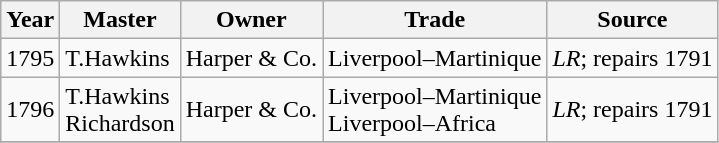<table class=" wikitable">
<tr>
<th>Year</th>
<th>Master</th>
<th>Owner</th>
<th>Trade</th>
<th>Source</th>
</tr>
<tr>
<td>1795</td>
<td>T.Hawkins</td>
<td>Harper & Co.</td>
<td>Liverpool–Martinique</td>
<td><em>LR</em>; repairs 1791</td>
</tr>
<tr>
<td>1796</td>
<td>T.Hawkins<br>Richardson</td>
<td>Harper & Co.</td>
<td>Liverpool–Martinique<br>Liverpool–Africa</td>
<td><em>LR</em>; repairs 1791</td>
</tr>
<tr>
</tr>
</table>
